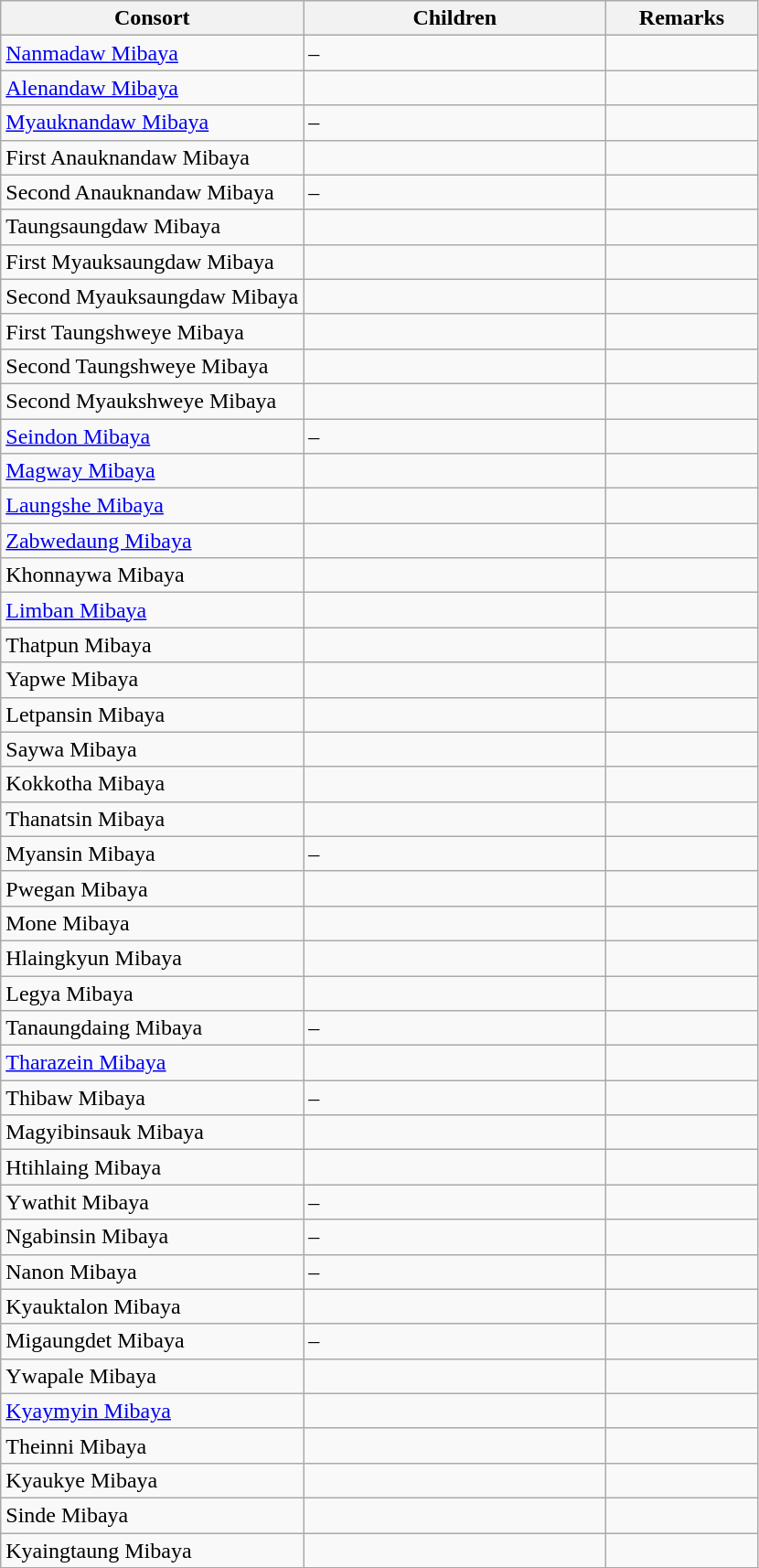<table class="wikitable sortable">
<tr>
<th style="width: 40%;">Consort</th>
<th style="width: 40%;">Children</th>
<th style="width: 30%;">Remarks</th>
</tr>
<tr>
<td><a href='#'>Nanmadaw Mibaya</a></td>
<td>–</td>
<td></td>
</tr>
<tr>
<td><a href='#'>Alenandaw Mibaya</a></td>
<td></td>
<td></td>
</tr>
<tr>
<td><a href='#'>Myauknandaw Mibaya</a></td>
<td>–</td>
<td></td>
</tr>
<tr>
<td>First Anauknandaw Mibaya</td>
<td></td>
<td></td>
</tr>
<tr>
<td>Second Anauknandaw Mibaya</td>
<td>–</td>
<td></td>
</tr>
<tr>
<td>Taungsaungdaw Mibaya</td>
<td></td>
<td></td>
</tr>
<tr>
<td>First Myauksaungdaw Mibaya</td>
<td></td>
<td></td>
</tr>
<tr>
<td>Second Myauksaungdaw Mibaya</td>
<td></td>
<td></td>
</tr>
<tr>
<td>First Taungshweye Mibaya</td>
<td></td>
<td></td>
</tr>
<tr>
<td>Second Taungshweye Mibaya</td>
<td></td>
<td></td>
</tr>
<tr>
<td>Second Myaukshweye Mibaya</td>
<td></td>
<td></td>
</tr>
<tr>
<td><a href='#'>Seindon Mibaya</a></td>
<td>–</td>
<td></td>
</tr>
<tr>
<td><a href='#'>Magway Mibaya</a></td>
<td></td>
<td></td>
</tr>
<tr>
<td><a href='#'>Laungshe Mibaya</a></td>
<td></td>
<td></td>
</tr>
<tr>
<td><a href='#'>Zabwedaung Mibaya</a></td>
<td></td>
<td></td>
</tr>
<tr>
<td>Khonnaywa Mibaya</td>
<td></td>
<td></td>
</tr>
<tr>
<td><a href='#'>Limban Mibaya</a></td>
<td></td>
<td></td>
</tr>
<tr>
<td>Thatpun Mibaya</td>
<td></td>
<td></td>
</tr>
<tr>
<td>Yapwe Mibaya</td>
<td></td>
<td></td>
</tr>
<tr>
<td>Letpansin Mibaya</td>
<td></td>
<td></td>
</tr>
<tr>
<td>Saywa Mibaya</td>
<td></td>
<td></td>
</tr>
<tr>
<td>Kokkotha Mibaya</td>
<td></td>
<td></td>
</tr>
<tr>
<td>Thanatsin Mibaya</td>
<td></td>
<td></td>
</tr>
<tr>
<td>Myansin Mibaya</td>
<td>–</td>
<td></td>
</tr>
<tr>
<td>Pwegan Mibaya</td>
<td></td>
<td></td>
</tr>
<tr>
<td>Mone Mibaya</td>
<td></td>
<td></td>
</tr>
<tr>
<td>Hlaingkyun Mibaya</td>
<td></td>
<td></td>
</tr>
<tr>
<td>Legya Mibaya</td>
<td></td>
<td></td>
</tr>
<tr>
<td>Tanaungdaing Mibaya</td>
<td>–</td>
<td></td>
</tr>
<tr>
<td><a href='#'>Tharazein Mibaya</a></td>
<td></td>
<td></td>
</tr>
<tr>
<td>Thibaw Mibaya</td>
<td>–</td>
<td></td>
</tr>
<tr>
<td>Magyibinsauk Mibaya</td>
<td></td>
<td></td>
</tr>
<tr>
<td>Htihlaing Mibaya</td>
<td></td>
<td></td>
</tr>
<tr>
<td>Ywathit Mibaya</td>
<td>–</td>
<td></td>
</tr>
<tr>
<td>Ngabinsin Mibaya</td>
<td>–</td>
<td></td>
</tr>
<tr>
<td>Nanon Mibaya</td>
<td>–</td>
<td></td>
</tr>
<tr>
<td>Kyauktalon Mibaya</td>
<td></td>
<td></td>
</tr>
<tr>
<td>Migaungdet Mibaya</td>
<td>–</td>
<td></td>
</tr>
<tr>
<td>Ywapale Mibaya</td>
<td></td>
<td></td>
</tr>
<tr>
<td><a href='#'>Kyaymyin Mibaya</a></td>
<td></td>
<td></td>
</tr>
<tr>
<td>Theinni Mibaya</td>
<td></td>
<td></td>
</tr>
<tr>
<td>Kyaukye Mibaya</td>
<td></td>
<td></td>
</tr>
<tr>
<td>Sinde Mibaya</td>
<td></td>
<td></td>
</tr>
<tr>
<td>Kyaingtaung Mibaya</td>
<td></td>
<td></td>
</tr>
<tr>
</tr>
</table>
